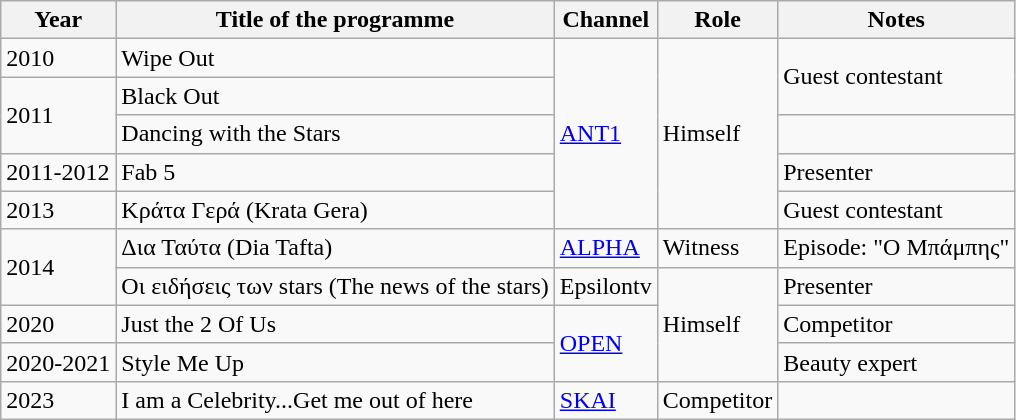<table class="wikitable">
<tr>
<th>Year</th>
<th>Title of the programme</th>
<th>Channel</th>
<th>Role</th>
<th>Notes</th>
</tr>
<tr>
<td>2010</td>
<td>Wipe Out</td>
<td rowspan="5"><a href='#'>ΑΝΤ1</a></td>
<td rowspan="5">Himself</td>
<td rowspan="2">Guest contestant</td>
</tr>
<tr>
<td rowspan="2">2011</td>
<td>Black Out</td>
</tr>
<tr>
<td>Dancing with the Stars</td>
<td></td>
</tr>
<tr>
<td>2011-2012</td>
<td>Fab 5</td>
<td>Presenter</td>
</tr>
<tr>
<td>2013</td>
<td>Κράτα Γερά (Krata Gera)</td>
<td>Guest contestant</td>
</tr>
<tr>
<td rowspan="2">2014</td>
<td>Δια Ταύτα (Dia Tafta)</td>
<td><a href='#'>ALPHA</a></td>
<td>Witness</td>
<td>Episode: "Ο Μπάμπης"</td>
</tr>
<tr>
<td>Οι ειδήσεις των stars (The news of the stars)</td>
<td>Epsilontv</td>
<td rowspan="3">Himself</td>
<td>Presenter</td>
</tr>
<tr>
<td>2020</td>
<td>Just the 2 Of Us</td>
<td rowspan="2"><a href='#'>OPEN</a></td>
<td>Competitor</td>
</tr>
<tr>
<td>2020-2021</td>
<td>Style Me Up</td>
<td>Beauty expert</td>
</tr>
<tr>
<td>2023</td>
<td>I am a Celebrity...Get me out of here</td>
<td rowspan="3"><a href='#'>SKAI</a></td>
<td>Competitor</td>
</tr>
</table>
